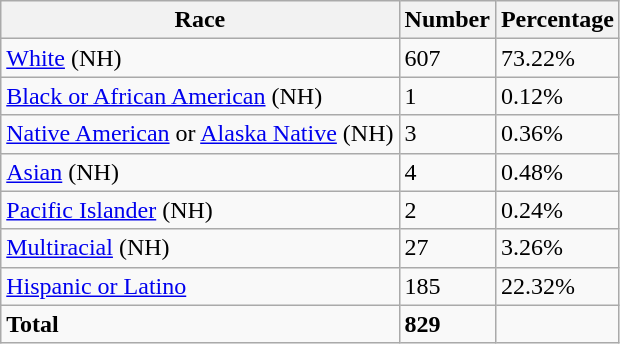<table class="wikitable">
<tr>
<th>Race</th>
<th>Number</th>
<th>Percentage</th>
</tr>
<tr>
<td><a href='#'>White</a> (NH)</td>
<td>607</td>
<td>73.22%</td>
</tr>
<tr>
<td><a href='#'>Black or African American</a> (NH)</td>
<td>1</td>
<td>0.12%</td>
</tr>
<tr>
<td><a href='#'>Native American</a> or <a href='#'>Alaska Native</a> (NH)</td>
<td>3</td>
<td>0.36%</td>
</tr>
<tr>
<td><a href='#'>Asian</a> (NH)</td>
<td>4</td>
<td>0.48%</td>
</tr>
<tr>
<td><a href='#'>Pacific Islander</a> (NH)</td>
<td>2</td>
<td>0.24%</td>
</tr>
<tr>
<td><a href='#'>Multiracial</a> (NH)</td>
<td>27</td>
<td>3.26%</td>
</tr>
<tr>
<td><a href='#'>Hispanic or Latino</a></td>
<td>185</td>
<td>22.32%</td>
</tr>
<tr>
<td><strong>Total</strong></td>
<td><strong>829</strong></td>
<td></td>
</tr>
</table>
